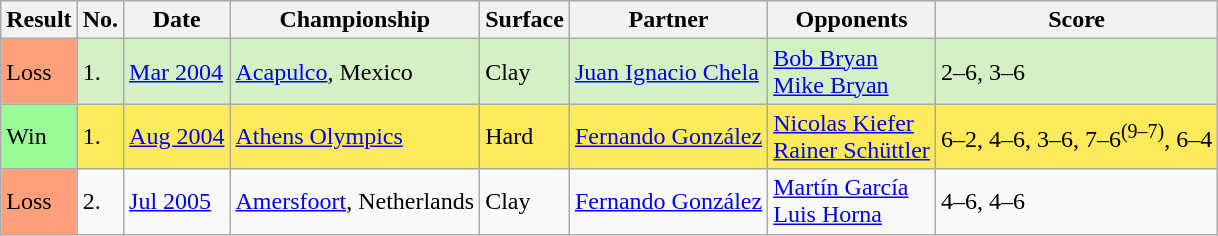<table class="sortable wikitable">
<tr>
<th style="width:40px">Result</th>
<th>No.</th>
<th>Date</th>
<th>Championship</th>
<th>Surface</th>
<th>Partner</th>
<th>Opponents</th>
<th>Score</th>
</tr>
<tr style="background:#d4f1c5;">
<td style="background:#ffa07a;">Loss</td>
<td>1.</td>
<td><a href='#'>Mar 2004</a></td>
<td><a href='#'>Acapulco</a>, Mexico</td>
<td>Clay</td>
<td> <a href='#'>Juan Ignacio Chela</a></td>
<td> <a href='#'>Bob Bryan</a><br> <a href='#'>Mike Bryan</a></td>
<td>2–6, 3–6</td>
</tr>
<tr style="background:#ffea5c;">
<td style="background:#98fb98;">Win</td>
<td>1.</td>
<td><a href='#'>Aug 2004</a></td>
<td><a href='#'>Athens Olympics</a></td>
<td>Hard</td>
<td> <a href='#'>Fernando González</a></td>
<td> <a href='#'>Nicolas Kiefer</a><br> <a href='#'>Rainer Schüttler</a></td>
<td>6–2, 4–6, 3–6, 7–6<sup>(9–7)</sup>, 6–4</td>
</tr>
<tr>
<td style="background:#ffa07a;">Loss</td>
<td>2.</td>
<td><a href='#'>Jul 2005</a></td>
<td><a href='#'>Amersfoort</a>, Netherlands</td>
<td>Clay</td>
<td> <a href='#'>Fernando González</a></td>
<td> <a href='#'>Martín García</a><br> <a href='#'>Luis Horna</a></td>
<td>4–6, 4–6</td>
</tr>
</table>
